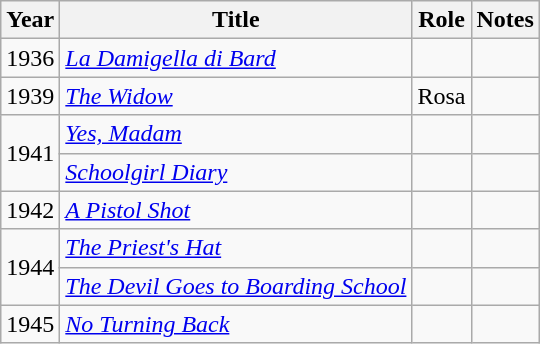<table class="wikitable sortable">
<tr>
<th>Year</th>
<th>Title</th>
<th>Role</th>
<th class="unsortable">Notes</th>
</tr>
<tr>
<td>1936</td>
<td><em><a href='#'>La Damigella di Bard</a></em></td>
<td></td>
<td></td>
</tr>
<tr>
<td>1939</td>
<td><em><a href='#'>The Widow</a></em></td>
<td>Rosa</td>
<td></td>
</tr>
<tr>
<td rowspan=2>1941</td>
<td><em><a href='#'>Yes, Madam</a></em></td>
<td></td>
<td></td>
</tr>
<tr>
<td><em><a href='#'>Schoolgirl Diary</a></em></td>
<td></td>
<td></td>
</tr>
<tr>
<td>1942</td>
<td><em><a href='#'>A Pistol Shot</a></em></td>
<td></td>
<td></td>
</tr>
<tr>
<td rowspan=2>1944</td>
<td><em><a href='#'>The Priest's Hat</a></em></td>
<td></td>
<td></td>
</tr>
<tr>
<td><em><a href='#'>The Devil Goes to Boarding School</a></em></td>
<td></td>
<td></td>
</tr>
<tr>
<td>1945</td>
<td><em><a href='#'>No Turning Back</a></em></td>
<td></td>
<td></td>
</tr>
</table>
